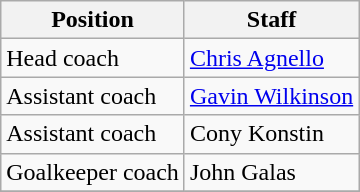<table class="wikitable">
<tr>
<th>Position</th>
<th>Staff</th>
</tr>
<tr>
<td>Head coach</td>
<td> <a href='#'>Chris Agnello</a></td>
</tr>
<tr>
<td>Assistant coach</td>
<td> <a href='#'>Gavin Wilkinson</a></td>
</tr>
<tr>
<td>Assistant coach</td>
<td> Cony Konstin</td>
</tr>
<tr>
<td>Goalkeeper coach</td>
<td> John Galas</td>
</tr>
<tr>
</tr>
</table>
